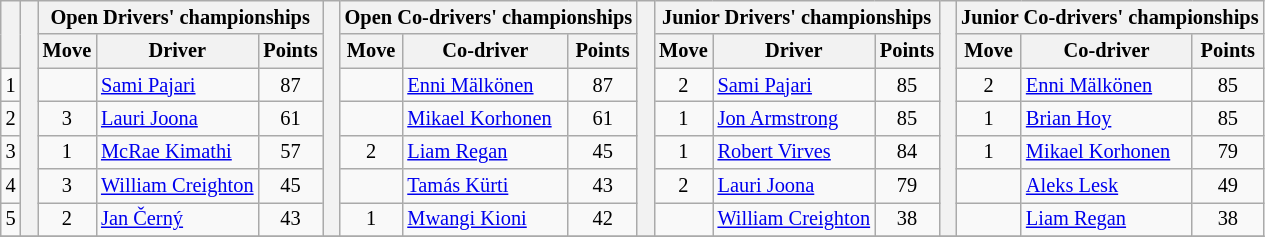<table class="wikitable" style="font-size:85%;">
<tr>
<th rowspan="2"></th>
<th rowspan="7" style="width:5px;"></th>
<th colspan="3">Open Drivers' championships</th>
<th rowspan="7" style="width:5px;"></th>
<th colspan="3" nowrap>Open Co-drivers' championships</th>
<th rowspan="7" style="width:5px;"></th>
<th colspan="3" nowrap>Junior Drivers' championships</th>
<th rowspan="7" style="width:5px;"></th>
<th colspan="3" nowrap>Junior Co-drivers' championships</th>
</tr>
<tr>
<th>Move</th>
<th>Driver</th>
<th>Points</th>
<th>Move</th>
<th>Co-driver</th>
<th>Points</th>
<th>Move</th>
<th>Driver</th>
<th>Points</th>
<th>Move</th>
<th>Co-driver</th>
<th>Points</th>
</tr>
<tr>
<td align="center">1</td>
<td align="center"></td>
<td><a href='#'>Sami Pajari</a></td>
<td align="center">87</td>
<td align="center"></td>
<td><a href='#'>Enni Mälkönen</a></td>
<td align="center">87</td>
<td align="center"> 2</td>
<td><a href='#'>Sami Pajari</a></td>
<td align="center">85</td>
<td align="center"> 2</td>
<td><a href='#'>Enni Mälkönen</a></td>
<td align="center">85</td>
</tr>
<tr>
<td align="center">2</td>
<td align="center"> 3</td>
<td><a href='#'>Lauri Joona</a></td>
<td align="center">61</td>
<td align="center"></td>
<td><a href='#'>Mikael Korhonen</a></td>
<td align="center">61</td>
<td align="center"> 1</td>
<td><a href='#'>Jon Armstrong</a></td>
<td align="center">85</td>
<td align="center"> 1</td>
<td><a href='#'>Brian Hoy</a></td>
<td align="center">85</td>
</tr>
<tr>
<td align="center">3</td>
<td align="center"> 1</td>
<td><a href='#'>McRae Kimathi</a></td>
<td align="center">57</td>
<td align="center"> 2</td>
<td><a href='#'>Liam Regan</a></td>
<td align="center">45</td>
<td align="center"> 1</td>
<td><a href='#'>Robert Virves</a></td>
<td align="center">84</td>
<td align="center"> 1</td>
<td><a href='#'>Mikael Korhonen</a></td>
<td align="center">79</td>
</tr>
<tr>
<td align="center">4</td>
<td align="center"> 3</td>
<td><a href='#'>William Creighton</a></td>
<td align="center">45</td>
<td align="center"></td>
<td><a href='#'>Tamás Kürti</a></td>
<td align="center">43</td>
<td align="center"> 2</td>
<td><a href='#'>Lauri Joona</a></td>
<td align="center">79</td>
<td align="center"></td>
<td><a href='#'>Aleks Lesk</a></td>
<td align="center">49</td>
</tr>
<tr>
<td align="center">5</td>
<td align="center"> 2</td>
<td><a href='#'>Jan Černý</a></td>
<td align="center">43</td>
<td align="center"> 1</td>
<td><a href='#'>Mwangi Kioni</a></td>
<td align="center">42</td>
<td align="center"></td>
<td><a href='#'>William Creighton</a></td>
<td align="center">38</td>
<td align="center"></td>
<td><a href='#'>Liam Regan</a></td>
<td align="center">38</td>
</tr>
<tr>
</tr>
</table>
